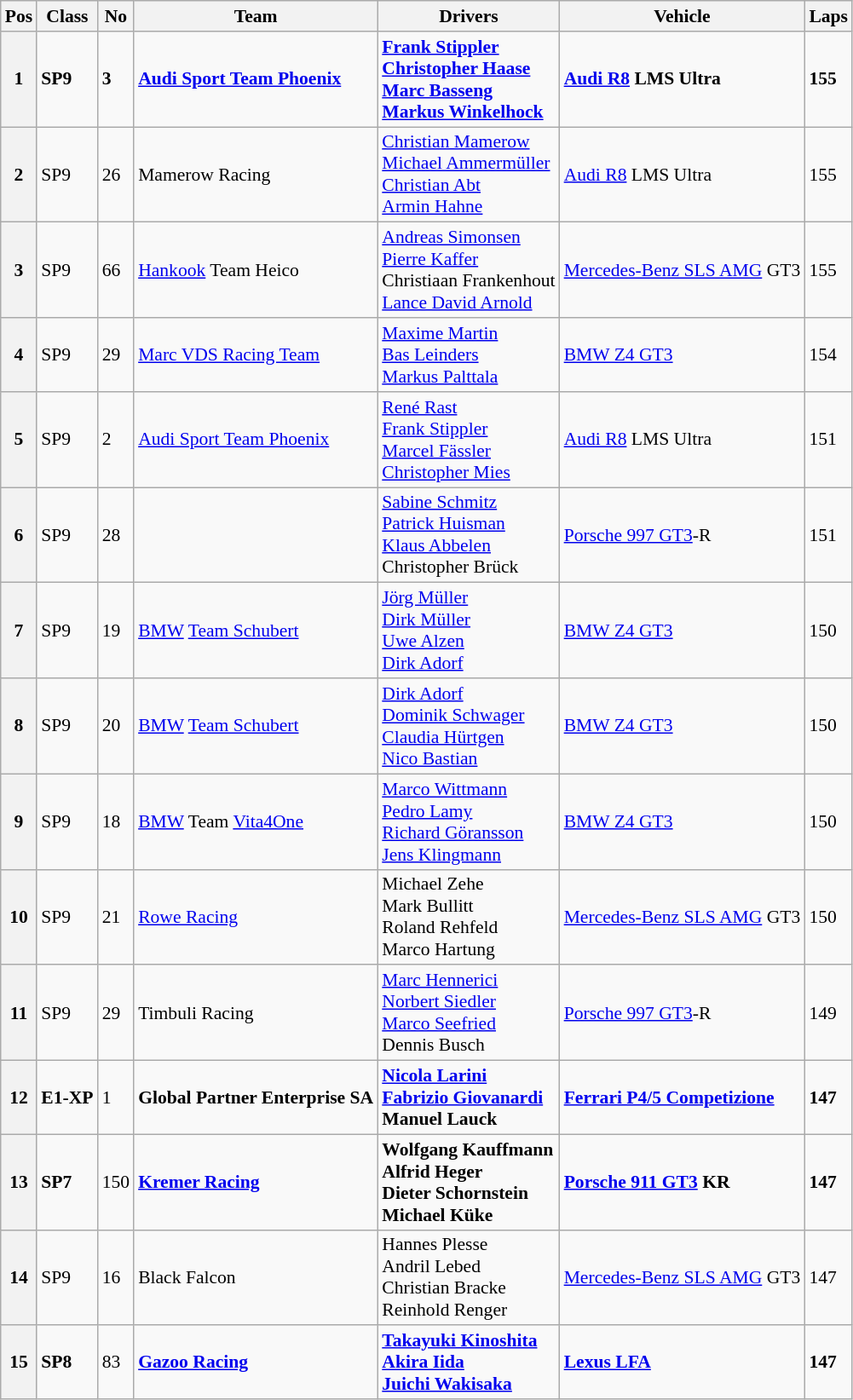<table class="wikitable sortable" style="font-size: 90%">
<tr>
<th scope="col">Pos</th>
<th scope="col">Class</th>
<th scope="col">No</th>
<th scope="col">Team</th>
<th scope="col" class="unsortable">Drivers</th>
<th scope="col">Vehicle<br>
</th>
<th scope="col">Laps<br></th>
</tr>
<tr style="font-weight:bold">
<th>1</th>
<td>SP9</td>
<td>3</td>
<td>  <a href='#'>Audi Sport Team Phoenix</a></td>
<td> <a href='#'>Frank Stippler</a><br>  <a href='#'>Christopher Haase</a> <br> <a href='#'>Marc Basseng</a><br>  <a href='#'>Markus Winkelhock</a></td>
<td><a href='#'>Audi R8</a> LMS Ultra</td>
<td>155</td>
</tr>
<tr>
<th>2</th>
<td>SP9</td>
<td>26</td>
<td> Mamerow Racing</td>
<td> <a href='#'>Christian Mamerow</a><br>  <a href='#'>Michael Ammermüller</a> <br> <a href='#'>Christian Abt</a><br>  <a href='#'>Armin Hahne</a></td>
<td><a href='#'>Audi R8</a> LMS Ultra</td>
<td>155</td>
</tr>
<tr>
<th>3</th>
<td>SP9</td>
<td>66</td>
<td> <a href='#'>Hankook</a> Team Heico</td>
<td> <a href='#'>Andreas Simonsen</a><br>  <a href='#'>Pierre Kaffer</a> <br> Christiaan Frankenhout <br>  <a href='#'>Lance David Arnold</a></td>
<td><a href='#'>Mercedes-Benz SLS AMG</a> GT3</td>
<td>155</td>
</tr>
<tr>
<th>4</th>
<td>SP9</td>
<td>29</td>
<td> <a href='#'>Marc VDS Racing Team</a></td>
<td> <a href='#'>Maxime Martin</a><br>  <a href='#'>Bas Leinders</a> <br> <a href='#'>Markus Palttala</a></td>
<td><a href='#'>BMW Z4 GT3</a></td>
<td>154</td>
</tr>
<tr>
<th>5</th>
<td>SP9</td>
<td>2</td>
<td>  <a href='#'>Audi Sport Team Phoenix</a></td>
<td> <a href='#'>René Rast</a><br>  <a href='#'>Frank Stippler</a> <br> <a href='#'>Marcel Fässler</a><br>  <a href='#'>Christopher Mies</a></td>
<td><a href='#'>Audi R8</a> LMS Ultra</td>
<td>151</td>
</tr>
<tr>
<th>6</th>
<td>SP9</td>
<td>28</td>
<td></td>
<td> <a href='#'>Sabine Schmitz</a> <br>  <a href='#'>Patrick Huisman</a><br>  <a href='#'>Klaus Abbelen</a><br>  Christopher Brück</td>
<td><a href='#'>Porsche 997 GT3</a>-R</td>
<td>151</td>
</tr>
<tr>
<th>7</th>
<td>SP9</td>
<td>19</td>
<td> <a href='#'>BMW</a> <a href='#'>Team Schubert</a></td>
<td> <a href='#'>Jörg Müller</a><br>  <a href='#'>Dirk Müller</a> <br> <a href='#'>Uwe Alzen</a><br> <a href='#'>Dirk Adorf</a></td>
<td><a href='#'>BMW Z4 GT3</a></td>
<td>150</td>
</tr>
<tr>
<th>8</th>
<td>SP9</td>
<td>20</td>
<td> <a href='#'>BMW</a> <a href='#'>Team Schubert</a></td>
<td> <a href='#'>Dirk Adorf</a><br>  <a href='#'>Dominik Schwager</a> <br> <a href='#'>Claudia Hürtgen</a><br> <a href='#'>Nico Bastian</a></td>
<td><a href='#'>BMW Z4 GT3</a></td>
<td>150</td>
</tr>
<tr>
<th>9</th>
<td>SP9</td>
<td>18</td>
<td> <a href='#'>BMW</a> Team <a href='#'>Vita4One</a></td>
<td> <a href='#'>Marco Wittmann</a><br>  <a href='#'>Pedro Lamy</a> <br> <a href='#'>Richard Göransson</a> <br> <a href='#'>Jens Klingmann</a></td>
<td><a href='#'>BMW Z4 GT3</a></td>
<td>150</td>
</tr>
<tr>
<th>10</th>
<td>SP9</td>
<td>21</td>
<td> <a href='#'>Rowe Racing</a></td>
<td> Michael Zehe<br>  Mark Bullitt <br> Roland Rehfeld <br>  Marco Hartung</td>
<td><a href='#'>Mercedes-Benz SLS AMG</a> GT3</td>
<td>150</td>
</tr>
<tr>
<th>11</th>
<td>SP9</td>
<td>29</td>
<td> Timbuli Racing</td>
<td> <a href='#'>Marc Hennerici</a> <br>  <a href='#'>Norbert Siedler</a><br>  <a href='#'>Marco Seefried</a><br>  Dennis Busch</td>
<td><a href='#'>Porsche 997 GT3</a>-R</td>
<td>149</td>
</tr>
<tr>
<th>12</th>
<td><strong>E1-XP</strong></td>
<td>1</td>
<td><strong> Global Partner Enterprise SA</strong></td>
<td><strong> <a href='#'>Nicola Larini</a> <br>  <a href='#'>Fabrizio Giovanardi</a><br>  Manuel Lauck</strong></td>
<td><strong><a href='#'>Ferrari P4/5 Competizione</a></strong></td>
<td><strong>147</strong></td>
</tr>
<tr>
<th>13</th>
<td><strong>SP7</strong></td>
<td>150</td>
<td><strong> <a href='#'>Kremer Racing</a></strong></td>
<td><strong> Wolfgang Kauffmann <br>  Alfrid Heger<br>  Dieter Schornstein<br>  Michael Küke</strong></td>
<td><strong><a href='#'>Porsche 911 GT3</a> KR</strong></td>
<td><strong>147</strong></td>
</tr>
<tr>
<th>14</th>
<td>SP9</td>
<td>16</td>
<td> Black Falcon</td>
<td> Hannes Plesse<br>  Andril Lebed  <br> Christian Bracke <br>  Reinhold Renger</td>
<td><a href='#'>Mercedes-Benz SLS AMG</a> GT3</td>
<td>147</td>
</tr>
<tr>
<th>15</th>
<td><strong>SP8</strong></td>
<td>83</td>
<td><strong> <a href='#'>Gazoo Racing</a></strong></td>
<td><strong> <a href='#'>Takayuki Kinoshita</a> <br>  <a href='#'>Akira Iida</a> <br> <a href='#'>Juichi Wakisaka</a></strong></td>
<td><strong><a href='#'>Lexus LFA</a></strong></td>
<td><strong>147</strong></td>
</tr>
</table>
